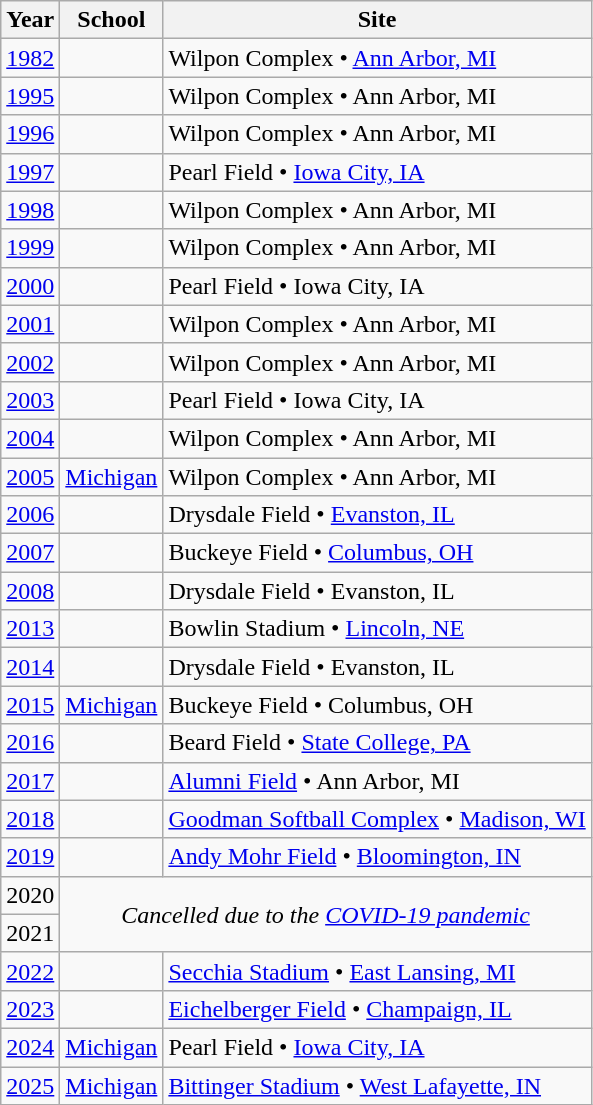<table class="wikitable">
<tr>
<th>Year</th>
<th>School</th>
<th>Site</th>
</tr>
<tr>
<td><a href='#'>1982</a></td>
<td></td>
<td>Wilpon Complex •  <a href='#'>Ann Arbor, MI</a></td>
</tr>
<tr>
<td><a href='#'>1995</a></td>
<td></td>
<td>Wilpon Complex • Ann Arbor, MI</td>
</tr>
<tr>
<td><a href='#'>1996</a></td>
<td></td>
<td>Wilpon Complex • Ann Arbor, MI</td>
</tr>
<tr>
<td><a href='#'>1997</a></td>
<td></td>
<td>Pearl Field • <a href='#'>Iowa City, IA</a></td>
</tr>
<tr>
<td><a href='#'>1998</a></td>
<td></td>
<td>Wilpon Complex • Ann Arbor, MI</td>
</tr>
<tr>
<td><a href='#'>1999</a></td>
<td></td>
<td>Wilpon Complex • Ann Arbor, MI</td>
</tr>
<tr>
<td><a href='#'>2000</a></td>
<td></td>
<td>Pearl Field • Iowa City, IA</td>
</tr>
<tr>
<td><a href='#'>2001</a></td>
<td></td>
<td>Wilpon Complex • Ann Arbor, MI</td>
</tr>
<tr>
<td><a href='#'>2002</a></td>
<td></td>
<td>Wilpon Complex • Ann Arbor, MI</td>
</tr>
<tr>
<td><a href='#'>2003</a></td>
<td></td>
<td>Pearl Field • Iowa City, IA</td>
</tr>
<tr>
<td><a href='#'>2004</a></td>
<td></td>
<td>Wilpon Complex • Ann Arbor, MI</td>
</tr>
<tr>
<td><a href='#'>2005</a></td>
<td><a href='#'>Michigan</a></td>
<td>Wilpon Complex • Ann Arbor, MI</td>
</tr>
<tr>
<td><a href='#'>2006</a></td>
<td></td>
<td>Drysdale Field • <a href='#'>Evanston, IL</a></td>
</tr>
<tr>
<td><a href='#'>2007</a></td>
<td></td>
<td>Buckeye Field • <a href='#'>Columbus, OH</a></td>
</tr>
<tr>
<td><a href='#'>2008</a></td>
<td></td>
<td>Drysdale Field • Evanston, IL</td>
</tr>
<tr>
<td><a href='#'>2013</a></td>
<td></td>
<td>Bowlin Stadium • <a href='#'>Lincoln, NE</a></td>
</tr>
<tr>
<td><a href='#'>2014</a></td>
<td></td>
<td>Drysdale Field • Evanston, IL</td>
</tr>
<tr>
<td><a href='#'>2015</a></td>
<td><a href='#'>Michigan</a></td>
<td>Buckeye Field • Columbus, OH</td>
</tr>
<tr>
<td><a href='#'>2016</a></td>
<td></td>
<td>Beard Field • <a href='#'>State College, PA</a></td>
</tr>
<tr>
<td><a href='#'>2017</a></td>
<td></td>
<td><a href='#'>Alumni Field</a> • Ann Arbor, MI</td>
</tr>
<tr>
<td><a href='#'>2018</a></td>
<td></td>
<td><a href='#'>Goodman Softball Complex</a> • <a href='#'>Madison, WI</a></td>
</tr>
<tr>
<td><a href='#'>2019</a></td>
<td></td>
<td><a href='#'>Andy Mohr Field</a> • <a href='#'>Bloomington, IN</a></td>
</tr>
<tr>
<td>2020</td>
<td rowspan=2 colspan=2 align=center><em>Cancelled due to the <a href='#'>COVID-19 pandemic</a></em></td>
</tr>
<tr>
<td>2021</td>
</tr>
<tr>
<td><a href='#'>2022</a></td>
<td></td>
<td><a href='#'>Secchia Stadium</a> • <a href='#'>East Lansing, MI</a></td>
</tr>
<tr>
<td><a href='#'>2023</a></td>
<td></td>
<td><a href='#'>Eichelberger Field</a> • <a href='#'>Champaign, IL</a></td>
</tr>
<tr>
<td><a href='#'>2024</a></td>
<td><a href='#'>Michigan</a></td>
<td>Pearl Field • <a href='#'>Iowa City, IA</a></td>
</tr>
<tr>
<td><a href='#'>2025</a></td>
<td><a href='#'>Michigan</a></td>
<td><a href='#'>Bittinger Stadium</a> • <a href='#'>West Lafayette, IN</a></td>
</tr>
</table>
